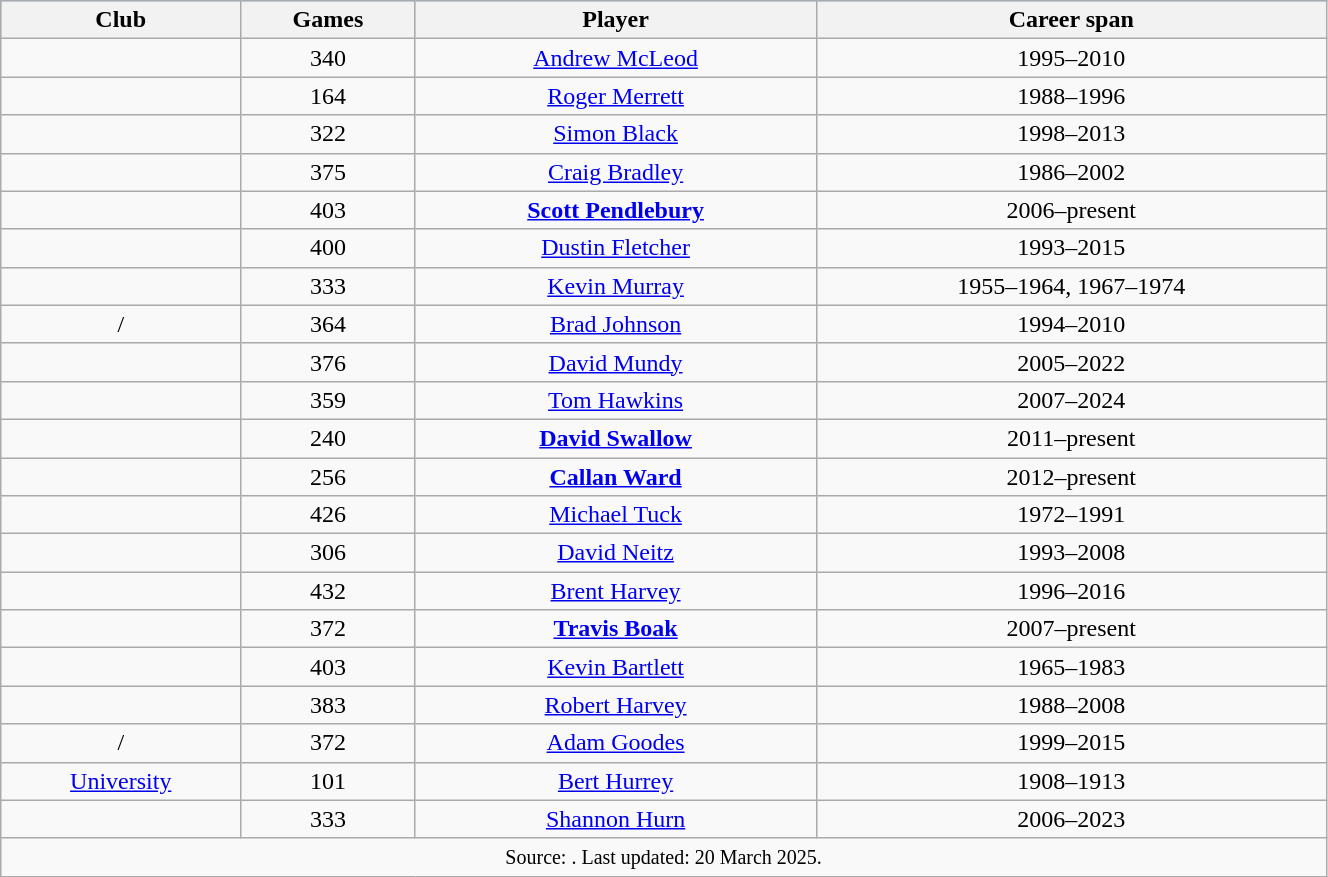<table class="wikitable" style="text-align:center; width:70%;">
<tr style="background:#87cefa;">
<th>Club</th>
<th>Games</th>
<th>Player</th>
<th>Career span</th>
</tr>
<tr>
<td></td>
<td>340</td>
<td><a href='#'>Andrew McLeod</a></td>
<td>1995–2010</td>
</tr>
<tr>
<td></td>
<td>164</td>
<td><a href='#'>Roger Merrett</a></td>
<td>1988–1996</td>
</tr>
<tr>
<td></td>
<td>322</td>
<td><a href='#'>Simon Black</a></td>
<td>1998–2013</td>
</tr>
<tr>
<td></td>
<td>375</td>
<td><a href='#'>Craig Bradley</a></td>
<td>1986–2002</td>
</tr>
<tr>
<td></td>
<td>403</td>
<td><strong><a href='#'>Scott Pendlebury</a></strong></td>
<td>2006–present</td>
</tr>
<tr>
<td></td>
<td>400</td>
<td><a href='#'>Dustin Fletcher</a></td>
<td>1993–2015</td>
</tr>
<tr>
<td></td>
<td>333</td>
<td><a href='#'>Kevin Murray</a></td>
<td>1955–1964, 1967–1974</td>
</tr>
<tr>
<td>/</td>
<td>364</td>
<td><a href='#'>Brad Johnson</a></td>
<td>1994–2010</td>
</tr>
<tr>
<td></td>
<td>376</td>
<td><a href='#'>David Mundy</a></td>
<td>2005–2022</td>
</tr>
<tr>
<td></td>
<td>359</td>
<td><a href='#'>Tom Hawkins</a></td>
<td>2007–2024</td>
</tr>
<tr>
<td></td>
<td>240</td>
<td><strong><a href='#'>David Swallow</a></strong></td>
<td>2011–present</td>
</tr>
<tr>
<td></td>
<td>256</td>
<td><strong><a href='#'>Callan Ward</a></strong></td>
<td>2012–present</td>
</tr>
<tr>
<td></td>
<td>426</td>
<td><a href='#'>Michael Tuck</a></td>
<td>1972–1991</td>
</tr>
<tr>
<td></td>
<td>306</td>
<td><a href='#'>David Neitz</a></td>
<td>1993–2008</td>
</tr>
<tr>
<td></td>
<td>432</td>
<td><a href='#'>Brent Harvey</a></td>
<td>1996–2016</td>
</tr>
<tr>
<td></td>
<td>372</td>
<td><strong><a href='#'>Travis Boak</a></strong></td>
<td>2007–present</td>
</tr>
<tr>
<td></td>
<td>403</td>
<td><a href='#'>Kevin Bartlett</a></td>
<td>1965–1983</td>
</tr>
<tr>
<td></td>
<td>383</td>
<td><a href='#'>Robert Harvey</a></td>
<td>1988–2008</td>
</tr>
<tr>
<td>/</td>
<td>372</td>
<td><a href='#'>Adam Goodes</a></td>
<td>1999–2015</td>
</tr>
<tr>
<td><a href='#'>University</a></td>
<td>101</td>
<td><a href='#'>Bert Hurrey</a></td>
<td>1908–1913</td>
</tr>
<tr>
<td></td>
<td>333</td>
<td><a href='#'>Shannon Hurn</a></td>
<td>2006–2023</td>
</tr>
<tr>
<td colspan=7><small>Source: . Last updated: 20 March 2025.</small></td>
</tr>
</table>
